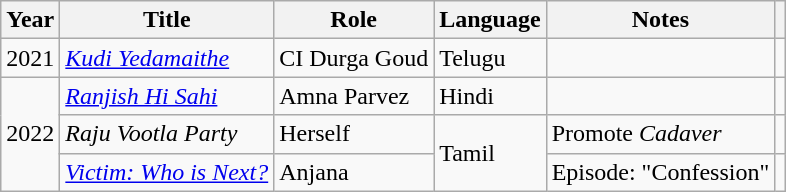<table class="wikitable sortable">
<tr>
<th>Year</th>
<th>Title</th>
<th>Role</th>
<th>Language</th>
<th class="unsortable">Notes</th>
<th class="unsortable"></th>
</tr>
<tr>
<td>2021</td>
<td><em><a href='#'>Kudi Yedamaithe</a></em></td>
<td>CI Durga Goud</td>
<td>Telugu</td>
<td></td>
<td></td>
</tr>
<tr>
<td rowspan="3">2022</td>
<td><em><a href='#'>Ranjish Hi Sahi</a></em></td>
<td>Amna Parvez</td>
<td>Hindi</td>
<td></td>
<td></td>
</tr>
<tr>
<td><em>Raju Vootla Party</em></td>
<td>Herself</td>
<td rowspan="2">Tamil</td>
<td>Promote <em>Cadaver</em></td>
<td></td>
</tr>
<tr>
<td><em><a href='#'>Victim: Who is Next?</a></em></td>
<td>Anjana</td>
<td>Episode: "Confession"</td>
<td></td>
</tr>
</table>
